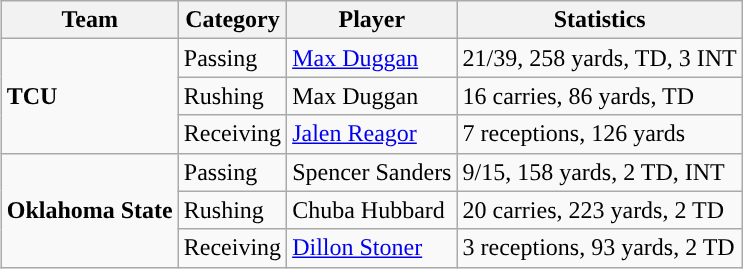<table class="wikitable" style="float: right;">
<tr>
<th>Team</th>
<th>Category</th>
<th>Player</th>
<th>Statistics</th>
</tr>
<tr>
<td rowspan=3><strong>TCU</strong></td>
<td>Passing</td>
<td><a href='#'>Max Duggan</a></td>
<td>21/39, 258 yards, TD, 3 INT</td>
</tr>
<tr>
<td>Rushing</td>
<td>Max Duggan</td>
<td>16 carries, 86 yards, TD</td>
</tr>
<tr>
<td>Receiving</td>
<td><a href='#'>Jalen Reagor</a></td>
<td>7 receptions, 126 yards</td>
</tr>
<tr>
<td rowspan=3><strong>Oklahoma State</strong></td>
<td>Passing</td>
<td>Spencer Sanders</td>
<td>9/15, 158 yards, 2 TD, INT</td>
</tr>
<tr>
<td>Rushing</td>
<td>Chuba Hubbard</td>
<td>20 carries, 223 yards, 2 TD</td>
</tr>
<tr>
<td>Receiving</td>
<td><a href='#'>Dillon Stoner</a></td>
<td>3 receptions, 93 yards, 2 TD</td>
</tr>
</table>
